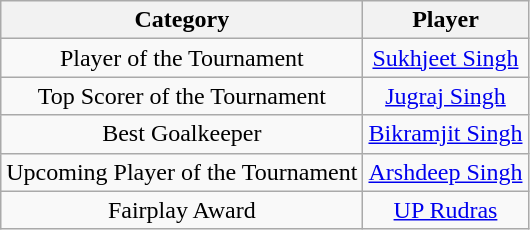<table class="wikitable" style="text-align:center">
<tr>
<th>Category</th>
<th>Player</th>
</tr>
<tr>
<td>Player of the Tournament</td>
<td> <a href='#'>Sukhjeet Singh</a></td>
</tr>
<tr>
<td>Top Scorer of the Tournament</td>
<td> <a href='#'>Jugraj Singh</a></td>
</tr>
<tr>
<td>Best Goalkeeper</td>
<td> <a href='#'>Bikramjit Singh</a></td>
</tr>
<tr>
<td>Upcoming Player of the Tournament</td>
<td> <a href='#'>Arshdeep Singh</a></td>
</tr>
<tr>
<td>Fairplay Award</td>
<td><a href='#'>UP Rudras</a></td>
</tr>
</table>
